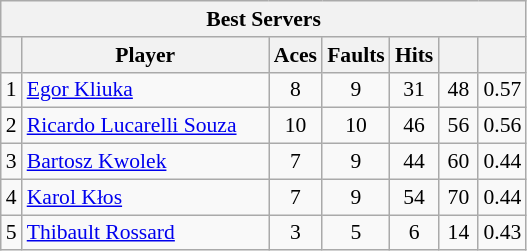<table class="wikitable sortable" style=font-size:90%>
<tr>
<th colspan=7>Best Servers</th>
</tr>
<tr>
<th></th>
<th width=158>Player</th>
<th width=20>Aces</th>
<th width=20>Faults</th>
<th width=20>Hits</th>
<th width=20></th>
<th width=20></th>
</tr>
<tr>
<td>1</td>
<td> <a href='#'>Egor Kliuka</a></td>
<td align=center>8</td>
<td align=center>9</td>
<td align=center>31</td>
<td align=center>48</td>
<td align=center>0.57</td>
</tr>
<tr>
<td>2</td>
<td> <a href='#'>Ricardo Lucarelli Souza</a></td>
<td align=center>10</td>
<td align=center>10</td>
<td align=center>46</td>
<td align=center>56</td>
<td align=center>0.56</td>
</tr>
<tr>
<td>3</td>
<td> <a href='#'>Bartosz Kwolek</a></td>
<td align=center>7</td>
<td align=center>9</td>
<td align=center>44</td>
<td align=center>60</td>
<td align=center>0.44</td>
</tr>
<tr>
<td>4</td>
<td> <a href='#'>Karol Kłos</a></td>
<td align=center>7</td>
<td align=center>9</td>
<td align=center>54</td>
<td align=center>70</td>
<td align=center>0.44</td>
</tr>
<tr>
<td>5</td>
<td> <a href='#'>Thibault Rossard</a></td>
<td align=center>3</td>
<td align=center>5</td>
<td align=center>6</td>
<td align=center>14</td>
<td align=center>0.43</td>
</tr>
</table>
